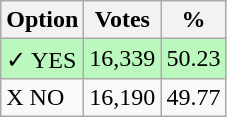<table class="wikitable">
<tr>
<th>Option</th>
<th>Votes</th>
<th>%</th>
</tr>
<tr>
<td style=background:#bbf8be>✓ YES</td>
<td style=background:#bbf8be>16,339</td>
<td style=background:#bbf8be>50.23</td>
</tr>
<tr>
<td>X NO</td>
<td>16,190</td>
<td>49.77</td>
</tr>
</table>
